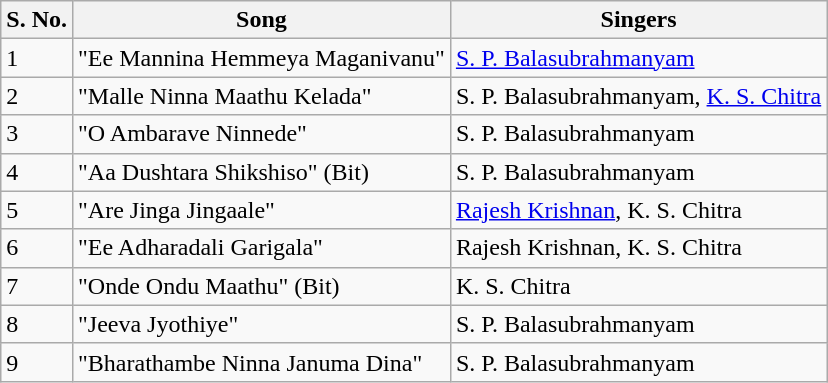<table class="wikitable">
<tr>
<th>S. No.</th>
<th>Song</th>
<th>Singers</th>
</tr>
<tr>
<td>1</td>
<td>"Ee Mannina Hemmeya Maganivanu"</td>
<td><a href='#'>S. P. Balasubrahmanyam</a></td>
</tr>
<tr>
<td>2</td>
<td>"Malle Ninna Maathu Kelada"</td>
<td>S. P. Balasubrahmanyam, <a href='#'>K. S. Chitra</a></td>
</tr>
<tr>
<td>3</td>
<td>"O Ambarave Ninnede"</td>
<td>S. P. Balasubrahmanyam</td>
</tr>
<tr>
<td>4</td>
<td>"Aa Dushtara Shikshiso" (Bit)</td>
<td>S. P. Balasubrahmanyam</td>
</tr>
<tr>
<td>5</td>
<td>"Are Jinga Jingaale"</td>
<td><a href='#'>Rajesh Krishnan</a>, K. S. Chitra</td>
</tr>
<tr>
<td>6</td>
<td>"Ee Adharadali Garigala"</td>
<td>Rajesh Krishnan, K. S. Chitra</td>
</tr>
<tr>
<td>7</td>
<td>"Onde Ondu Maathu" (Bit)</td>
<td>K. S. Chitra</td>
</tr>
<tr>
<td>8</td>
<td>"Jeeva Jyothiye"</td>
<td>S. P. Balasubrahmanyam</td>
</tr>
<tr>
<td>9</td>
<td>"Bharathambe Ninna Januma Dina"</td>
<td>S. P. Balasubrahmanyam</td>
</tr>
</table>
